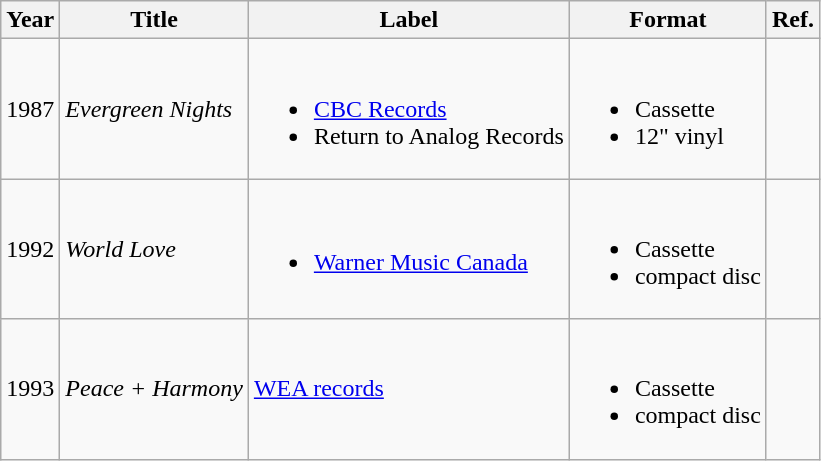<table class="wikitable">
<tr>
<th>Year</th>
<th>Title</th>
<th>Label</th>
<th>Format</th>
<th>Ref.</th>
</tr>
<tr>
<td>1987</td>
<td><em>Evergreen Nights</em></td>
<td><br><ul><li><a href='#'>CBC Records</a></li><li>Return to Analog Records</li></ul></td>
<td><br><ul><li>Cassette</li><li>12" vinyl</li></ul></td>
<td></td>
</tr>
<tr>
<td>1992</td>
<td><em>World Love</em></td>
<td><br><ul><li><a href='#'>Warner Music Canada</a></li></ul></td>
<td><br><ul><li>Cassette</li><li>compact disc</li></ul></td>
<td></td>
</tr>
<tr>
<td>1993</td>
<td><em>Peace + Harmony</em></td>
<td><a href='#'>WEA records</a></td>
<td><br><ul><li>Cassette</li><li>compact disc</li></ul></td>
<td></td>
</tr>
</table>
